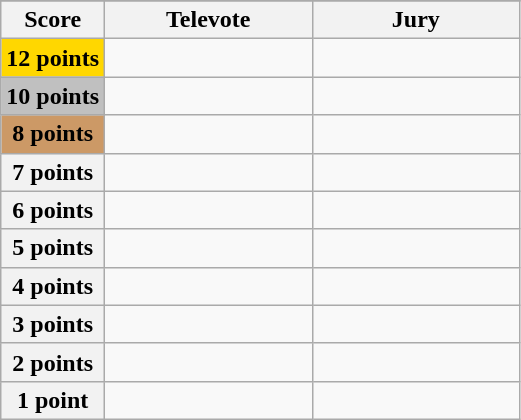<table class="wikitable">
<tr>
</tr>
<tr>
<th scope="col" width="20%">Score</th>
<th scope="col" width="40%">Televote</th>
<th scope="col" width="40%">Jury</th>
</tr>
<tr>
<th scope="row" style="background:gold">12 points</th>
<td></td>
<td></td>
</tr>
<tr>
<th scope="row" style="background:silver">10 points</th>
<td></td>
<td></td>
</tr>
<tr>
<th scope="row" style="background:#CC9966">8 points</th>
<td></td>
<td></td>
</tr>
<tr>
<th scope="row">7 points</th>
<td></td>
<td></td>
</tr>
<tr>
<th scope="row">6 points</th>
<td></td>
<td></td>
</tr>
<tr>
<th scope="row">5 points</th>
<td></td>
<td></td>
</tr>
<tr>
<th scope="row">4 points</th>
<td></td>
<td></td>
</tr>
<tr>
<th scope="row">3 points</th>
<td></td>
<td></td>
</tr>
<tr>
<th scope="row">2 points</th>
<td></td>
<td></td>
</tr>
<tr>
<th scope="row">1 point</th>
<td></td>
<td></td>
</tr>
</table>
